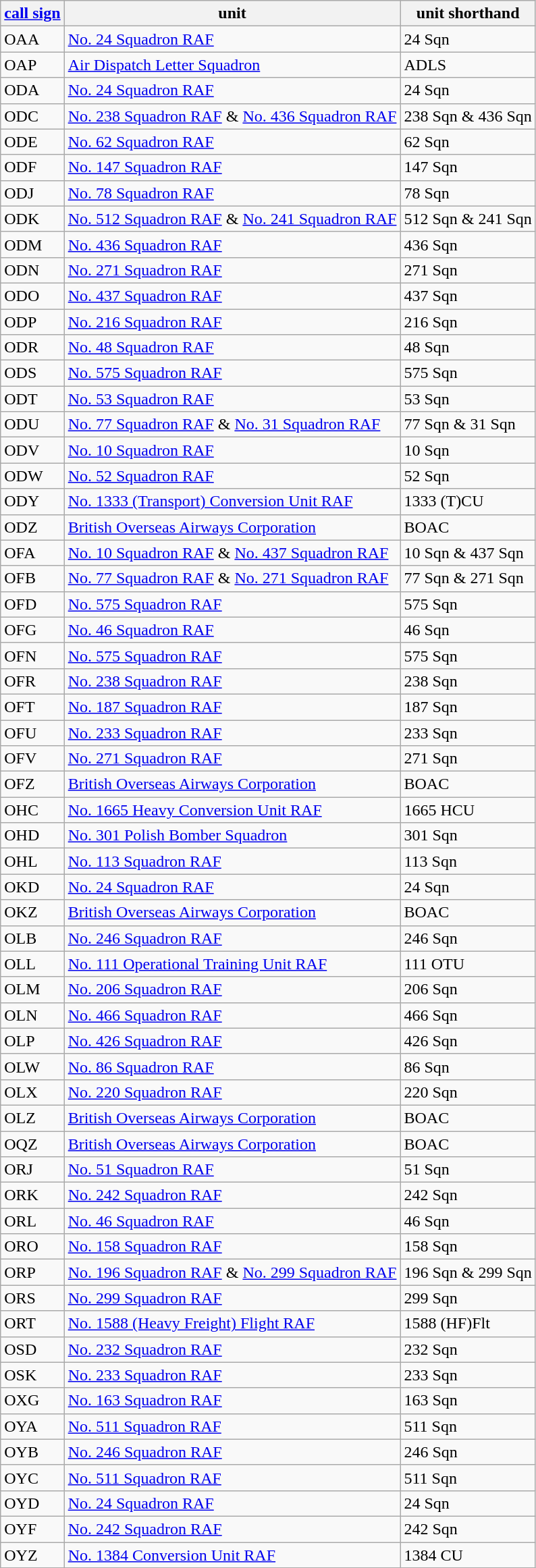<table class="wikitable sortable">
<tr align=center>
<th><a href='#'>call sign</a></th>
<th>unit</th>
<th>unit shorthand</th>
</tr>
<tr>
<td>OAA</td>
<td><a href='#'>No. 24 Squadron RAF</a></td>
<td>24 Sqn</td>
</tr>
<tr>
<td>OAP</td>
<td><a href='#'>Air Dispatch Letter Squadron</a></td>
<td>ADLS</td>
</tr>
<tr>
<td>ODA</td>
<td><a href='#'>No. 24 Squadron RAF</a></td>
<td>24 Sqn</td>
</tr>
<tr>
<td>ODC</td>
<td><a href='#'>No. 238 Squadron RAF</a> & <a href='#'>No. 436 Squadron RAF</a></td>
<td>238 Sqn & 436 Sqn</td>
</tr>
<tr>
<td>ODE</td>
<td><a href='#'>No. 62 Squadron RAF</a></td>
<td>62 Sqn</td>
</tr>
<tr>
<td>ODF</td>
<td><a href='#'>No. 147 Squadron RAF</a></td>
<td>147 Sqn</td>
</tr>
<tr>
<td>ODJ</td>
<td><a href='#'>No. 78 Squadron RAF</a></td>
<td>78 Sqn</td>
</tr>
<tr>
<td>ODK</td>
<td><a href='#'>No. 512 Squadron RAF</a> & <a href='#'>No. 241 Squadron RAF</a></td>
<td>512 Sqn & 241 Sqn</td>
</tr>
<tr>
<td>ODM</td>
<td><a href='#'>No. 436 Squadron RAF</a></td>
<td>436 Sqn</td>
</tr>
<tr>
<td>ODN</td>
<td><a href='#'>No. 271 Squadron RAF</a></td>
<td>271 Sqn</td>
</tr>
<tr>
<td>ODO</td>
<td><a href='#'>No. 437 Squadron RAF</a></td>
<td>437 Sqn</td>
</tr>
<tr>
<td>ODP</td>
<td><a href='#'>No. 216 Squadron RAF</a></td>
<td>216 Sqn</td>
</tr>
<tr>
<td>ODR</td>
<td><a href='#'>No. 48 Squadron RAF</a></td>
<td>48 Sqn</td>
</tr>
<tr>
<td>ODS</td>
<td><a href='#'>No. 575 Squadron RAF</a></td>
<td>575 Sqn</td>
</tr>
<tr>
<td>ODT</td>
<td><a href='#'>No. 53 Squadron RAF</a></td>
<td>53 Sqn</td>
</tr>
<tr>
<td>ODU</td>
<td><a href='#'>No. 77 Squadron RAF</a> & <a href='#'>No. 31 Squadron RAF</a></td>
<td>77 Sqn & 31 Sqn</td>
</tr>
<tr>
<td>ODV</td>
<td><a href='#'>No. 10 Squadron RAF</a></td>
<td>10 Sqn</td>
</tr>
<tr>
<td>ODW</td>
<td><a href='#'>No. 52 Squadron RAF</a></td>
<td>52 Sqn</td>
</tr>
<tr>
<td>ODY</td>
<td><a href='#'>No. 1333 (Transport) Conversion Unit RAF</a></td>
<td>1333 (T)CU</td>
</tr>
<tr>
<td>ODZ</td>
<td><a href='#'>British Overseas Airways Corporation</a></td>
<td>BOAC</td>
</tr>
<tr>
<td>OFA</td>
<td><a href='#'>No. 10 Squadron RAF</a> & <a href='#'>No. 437 Squadron RAF</a></td>
<td>10 Sqn & 437 Sqn</td>
</tr>
<tr>
<td>OFB</td>
<td><a href='#'>No. 77 Squadron RAF</a> & <a href='#'>No. 271 Squadron RAF</a></td>
<td>77 Sqn & 271 Sqn</td>
</tr>
<tr>
<td>OFD</td>
<td><a href='#'>No. 575 Squadron RAF</a></td>
<td>575 Sqn</td>
</tr>
<tr>
<td>OFG</td>
<td><a href='#'>No. 46 Squadron RAF</a></td>
<td>46 Sqn</td>
</tr>
<tr>
<td>OFN</td>
<td><a href='#'>No. 575 Squadron RAF</a></td>
<td>575 Sqn</td>
</tr>
<tr>
<td>OFR</td>
<td><a href='#'>No. 238 Squadron RAF</a></td>
<td>238 Sqn</td>
</tr>
<tr>
<td>OFT</td>
<td><a href='#'>No. 187 Squadron RAF</a></td>
<td>187 Sqn</td>
</tr>
<tr>
<td>OFU</td>
<td><a href='#'>No. 233 Squadron RAF</a></td>
<td>233 Sqn</td>
</tr>
<tr>
<td>OFV</td>
<td><a href='#'>No. 271 Squadron RAF</a></td>
<td>271 Sqn</td>
</tr>
<tr>
<td>OFZ</td>
<td><a href='#'>British Overseas Airways Corporation</a></td>
<td>BOAC</td>
</tr>
<tr>
<td>OHC</td>
<td><a href='#'>No. 1665 Heavy Conversion Unit RAF</a></td>
<td>1665 HCU</td>
</tr>
<tr>
<td>OHD</td>
<td><a href='#'>No. 301 Polish Bomber Squadron</a></td>
<td>301 Sqn</td>
</tr>
<tr>
<td>OHL</td>
<td><a href='#'>No. 113 Squadron RAF</a></td>
<td>113 Sqn</td>
</tr>
<tr>
<td>OKD</td>
<td><a href='#'>No. 24 Squadron RAF</a></td>
<td>24 Sqn</td>
</tr>
<tr>
<td>OKZ</td>
<td><a href='#'>British Overseas Airways Corporation</a></td>
<td>BOAC</td>
</tr>
<tr>
<td>OLB</td>
<td><a href='#'>No. 246 Squadron RAF</a></td>
<td>246 Sqn</td>
</tr>
<tr>
<td>OLL</td>
<td><a href='#'>No. 111 Operational Training Unit RAF</a></td>
<td>111 OTU</td>
</tr>
<tr>
<td>OLM</td>
<td><a href='#'>No. 206 Squadron RAF</a></td>
<td>206 Sqn</td>
</tr>
<tr>
<td>OLN</td>
<td><a href='#'>No. 466 Squadron RAF</a></td>
<td>466 Sqn</td>
</tr>
<tr>
<td>OLP</td>
<td><a href='#'>No. 426 Squadron RAF</a></td>
<td>426 Sqn</td>
</tr>
<tr>
<td>OLW</td>
<td><a href='#'>No. 86 Squadron RAF</a></td>
<td>86 Sqn</td>
</tr>
<tr>
<td>OLX</td>
<td><a href='#'>No. 220 Squadron RAF</a></td>
<td>220 Sqn</td>
</tr>
<tr>
<td>OLZ</td>
<td><a href='#'>British Overseas Airways Corporation</a></td>
<td>BOAC</td>
</tr>
<tr>
<td>OQZ</td>
<td><a href='#'>British Overseas Airways Corporation</a></td>
<td>BOAC</td>
</tr>
<tr>
<td>ORJ</td>
<td><a href='#'>No. 51 Squadron RAF</a></td>
<td>51 Sqn</td>
</tr>
<tr>
<td>ORK</td>
<td><a href='#'>No. 242 Squadron RAF</a></td>
<td>242 Sqn</td>
</tr>
<tr>
<td>ORL</td>
<td><a href='#'>No. 46 Squadron RAF</a></td>
<td>46 Sqn</td>
</tr>
<tr>
<td>ORO</td>
<td><a href='#'>No. 158 Squadron RAF</a></td>
<td>158 Sqn</td>
</tr>
<tr>
<td>ORP</td>
<td><a href='#'>No. 196 Squadron RAF</a> & <a href='#'>No. 299 Squadron RAF</a></td>
<td>196 Sqn & 299 Sqn</td>
</tr>
<tr>
<td>ORS</td>
<td><a href='#'>No. 299 Squadron RAF</a></td>
<td>299 Sqn</td>
</tr>
<tr>
<td>ORT</td>
<td><a href='#'>No. 1588 (Heavy Freight) Flight RAF</a></td>
<td>1588 (HF)Flt</td>
</tr>
<tr>
<td>OSD</td>
<td><a href='#'>No. 232 Squadron RAF</a></td>
<td>232 Sqn</td>
</tr>
<tr>
<td>OSK</td>
<td><a href='#'>No. 233 Squadron RAF</a></td>
<td>233 Sqn</td>
</tr>
<tr>
<td>OXG</td>
<td><a href='#'>No. 163 Squadron RAF</a></td>
<td>163 Sqn</td>
</tr>
<tr>
<td>OYA</td>
<td><a href='#'>No. 511 Squadron RAF</a></td>
<td>511 Sqn</td>
</tr>
<tr>
<td>OYB</td>
<td><a href='#'>No. 246 Squadron RAF</a></td>
<td>246 Sqn</td>
</tr>
<tr>
<td>OYC</td>
<td><a href='#'>No. 511 Squadron RAF</a></td>
<td>511 Sqn</td>
</tr>
<tr>
<td>OYD</td>
<td><a href='#'>No. 24 Squadron RAF</a></td>
<td>24 Sqn</td>
</tr>
<tr>
<td>OYF</td>
<td><a href='#'>No. 242 Squadron RAF</a></td>
<td>242 Sqn</td>
</tr>
<tr>
<td>OYZ</td>
<td><a href='#'>No. 1384 Conversion Unit RAF</a></td>
<td>1384 CU</td>
</tr>
</table>
